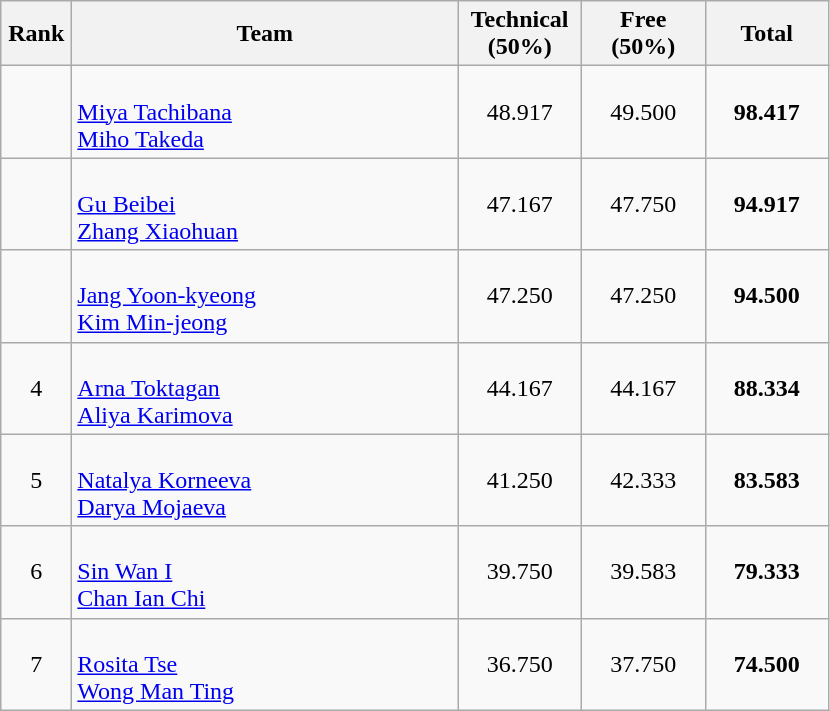<table class="wikitable" style="text-align:center">
<tr>
<th width=40>Rank</th>
<th width=250>Team</th>
<th width=75>Technical<br>(50%)</th>
<th width=75>Free<br>(50%)</th>
<th width=75>Total</th>
</tr>
<tr>
<td></td>
<td align=left><br><a href='#'>Miya Tachibana</a><br><a href='#'>Miho Takeda</a></td>
<td>48.917</td>
<td>49.500</td>
<td><strong>98.417</strong></td>
</tr>
<tr>
<td></td>
<td align=left><br><a href='#'>Gu Beibei</a><br><a href='#'>Zhang Xiaohuan</a></td>
<td>47.167</td>
<td>47.750</td>
<td><strong>94.917</strong></td>
</tr>
<tr>
<td></td>
<td align=left><br><a href='#'>Jang Yoon-kyeong</a><br><a href='#'>Kim Min-jeong</a></td>
<td>47.250</td>
<td>47.250</td>
<td><strong>94.500</strong></td>
</tr>
<tr>
<td>4</td>
<td align=left><br><a href='#'>Arna Toktagan</a><br><a href='#'>Aliya Karimova</a></td>
<td>44.167</td>
<td>44.167</td>
<td><strong>88.334</strong></td>
</tr>
<tr>
<td>5</td>
<td align=left><br><a href='#'>Natalya Korneeva</a><br><a href='#'>Darya Mojaeva</a></td>
<td>41.250</td>
<td>42.333</td>
<td><strong>83.583</strong></td>
</tr>
<tr>
<td>6</td>
<td align=left><br><a href='#'>Sin Wan I</a><br><a href='#'>Chan Ian Chi</a></td>
<td>39.750</td>
<td>39.583</td>
<td><strong>79.333</strong></td>
</tr>
<tr>
<td>7</td>
<td align=left><br><a href='#'>Rosita Tse</a><br><a href='#'>Wong Man Ting</a></td>
<td>36.750</td>
<td>37.750</td>
<td><strong>74.500</strong></td>
</tr>
</table>
